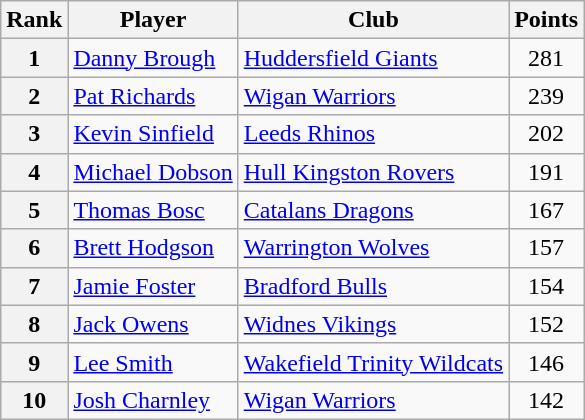<table class="wikitable" style="text-align:center">
<tr>
<th>Rank</th>
<th>Player</th>
<th>Club</th>
<th>Points</th>
</tr>
<tr>
<th>1</th>
<td align="left"> <a href='#'>Danny Brough</a></td>
<td align="left"> <a href='#'>Huddersfield Giants</a></td>
<td>281</td>
</tr>
<tr>
<th>2</th>
<td align="left"> <a href='#'>Pat Richards</a></td>
<td align="left"> <a href='#'>Wigan Warriors</a></td>
<td>239</td>
</tr>
<tr>
<th>3</th>
<td align="left"> <a href='#'>Kevin Sinfield</a></td>
<td align="left"> <a href='#'>Leeds Rhinos</a></td>
<td>202</td>
</tr>
<tr>
<th>4</th>
<td align="left"> <a href='#'>Michael Dobson</a></td>
<td align="left"> <a href='#'>Hull Kingston Rovers</a></td>
<td>191</td>
</tr>
<tr>
<th>5</th>
<td align="left"> <a href='#'>Thomas Bosc</a></td>
<td align="left"> <a href='#'>Catalans Dragons</a></td>
<td>167</td>
</tr>
<tr>
<th>6</th>
<td align="left"> <a href='#'>Brett Hodgson</a></td>
<td align="left"> <a href='#'>Warrington Wolves</a></td>
<td>157</td>
</tr>
<tr>
<th>7</th>
<td align="left"> <a href='#'>Jamie Foster</a></td>
<td align="left"> <a href='#'>Bradford Bulls</a></td>
<td>154</td>
</tr>
<tr>
<th>8</th>
<td align="left"> <a href='#'>Jack Owens</a></td>
<td align="left"> <a href='#'>Widnes Vikings</a></td>
<td>152</td>
</tr>
<tr>
<th>9</th>
<td align="left"> <a href='#'>Lee Smith</a></td>
<td align="left"> <a href='#'>Wakefield Trinity Wildcats</a></td>
<td>146</td>
</tr>
<tr>
<th>10</th>
<td align="left"> <a href='#'>Josh Charnley</a></td>
<td align="left"> <a href='#'>Wigan Warriors</a></td>
<td>142</td>
</tr>
</table>
